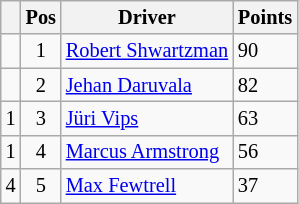<table class="wikitable" style="font-size: 85%;">
<tr>
<th></th>
<th>Pos</th>
<th>Driver</th>
<th>Points</th>
</tr>
<tr>
<td align="left"></td>
<td align="center">1</td>
<td> <a href='#'>Robert Shwartzman</a></td>
<td>90</td>
</tr>
<tr>
<td align="left"></td>
<td align="center">2</td>
<td> <a href='#'>Jehan Daruvala</a></td>
<td>82</td>
</tr>
<tr>
<td align="left"> 1</td>
<td align="center">3</td>
<td> <a href='#'>Jüri Vips</a></td>
<td>63</td>
</tr>
<tr>
<td align="left"> 1</td>
<td align="center">4</td>
<td> <a href='#'>Marcus Armstrong</a></td>
<td>56</td>
</tr>
<tr>
<td align="left"> 4</td>
<td align="center">5</td>
<td> <a href='#'>Max Fewtrell</a></td>
<td>37</td>
</tr>
</table>
